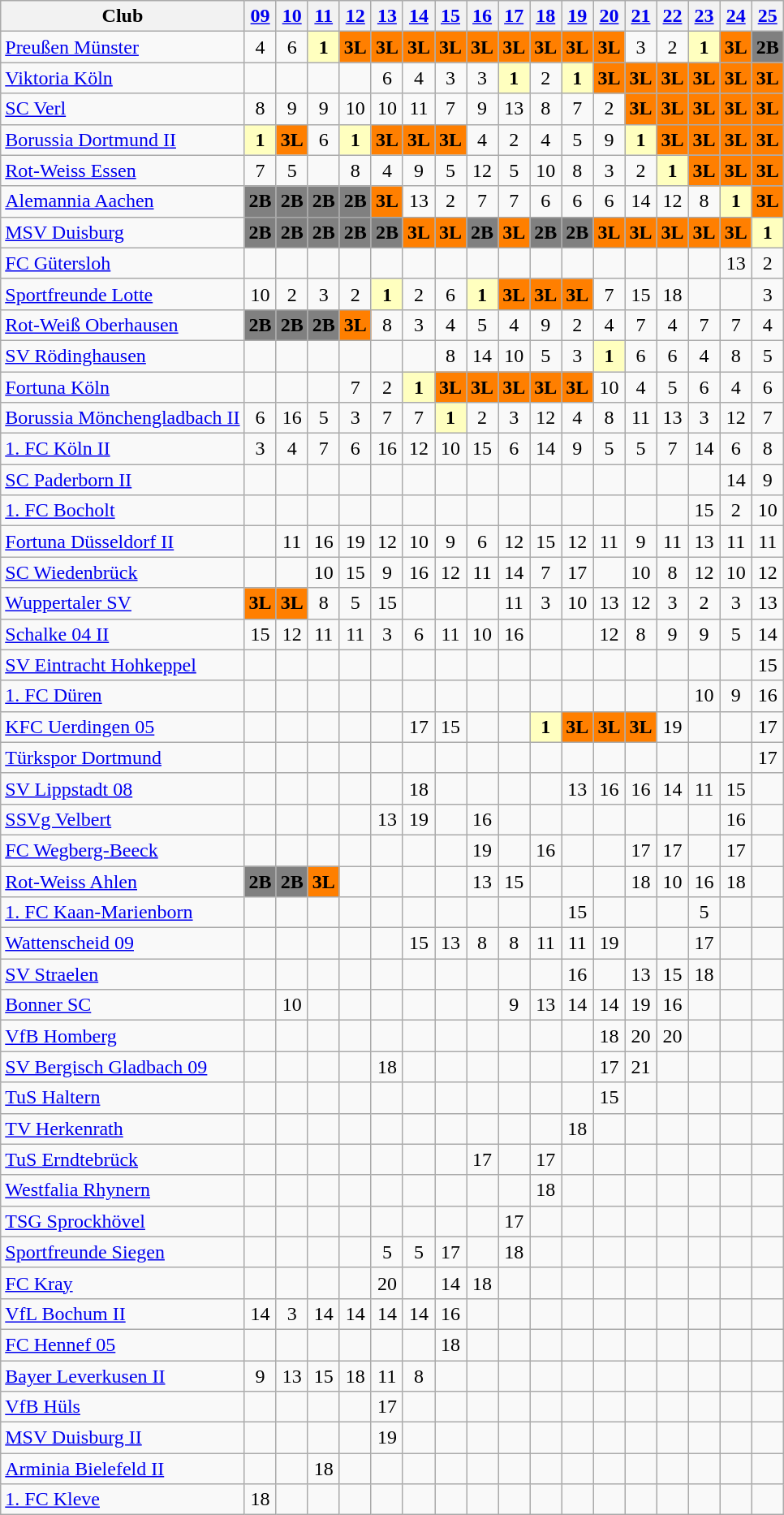<table class="wikitable" style="text-align: center;">
<tr>
<th>Club</th>
<th><a href='#'>09</a></th>
<th><a href='#'>10</a></th>
<th><a href='#'>11</a></th>
<th><a href='#'>12</a></th>
<th><a href='#'>13</a></th>
<th><a href='#'>14</a></th>
<th><a href='#'>15</a></th>
<th><a href='#'>16</a></th>
<th><a href='#'>17</a></th>
<th><a href='#'>18</a></th>
<th><a href='#'>19</a></th>
<th><a href='#'>20</a></th>
<th><a href='#'>21</a></th>
<th><a href='#'>22</a></th>
<th><a href='#'>23</a></th>
<th><a href='#'>24</a></th>
<th><a href='#'>25</a></th>
</tr>
<tr align="center">
<td align="left"><a href='#'>Preußen Münster</a></td>
<td>4</td>
<td>6</td>
<td style="background:#ffffbf"><strong>1</strong></td>
<td style="background:#FF7F00"><strong>3L</strong></td>
<td style="background:#FF7F00"><strong>3L</strong></td>
<td style="background:#FF7F00"><strong>3L</strong></td>
<td style="background:#FF7F00"><strong>3L</strong></td>
<td style="background:#FF7F00"><strong>3L</strong></td>
<td style="background:#FF7F00"><strong>3L</strong></td>
<td style="background:#FF7F00"><strong>3L</strong></td>
<td style="background:#FF7F00"><strong>3L</strong></td>
<td style="background:#FF7F00"><strong>3L</strong></td>
<td>3</td>
<td>2</td>
<td style="background:#ffffbf"><strong>1</strong></td>
<td style="background:#FF7F00"><strong>3L</strong></td>
<td style="background:#808080"><strong>2B</strong></td>
</tr>
<tr align="center">
<td align="left"><a href='#'>Viktoria Köln</a></td>
<td></td>
<td></td>
<td></td>
<td></td>
<td>6</td>
<td>4</td>
<td>3</td>
<td>3</td>
<td style="background:#ffffbf"><strong>1</strong></td>
<td>2</td>
<td style="background:#ffffbf"><strong>1</strong></td>
<td style="background:#FF7F00"><strong>3L</strong></td>
<td style="background:#FF7F00"><strong>3L</strong></td>
<td style="background:#FF7F00"><strong>3L</strong></td>
<td style="background:#FF7F00"><strong>3L</strong></td>
<td style="background:#FF7F00"><strong>3L</strong></td>
<td style="background:#FF7F00"><strong>3L</strong></td>
</tr>
<tr align="center">
<td align="left"><a href='#'>SC Verl</a></td>
<td>8</td>
<td>9</td>
<td>9</td>
<td>10</td>
<td>10</td>
<td>11</td>
<td>7</td>
<td>9</td>
<td>13</td>
<td>8</td>
<td>7</td>
<td>2</td>
<td style="background:#FF7F00"><strong>3L</strong></td>
<td style="background:#FF7F00"><strong>3L</strong></td>
<td style="background:#FF7F00"><strong>3L</strong></td>
<td style="background:#FF7F00"><strong>3L</strong></td>
<td style="background:#FF7F00"><strong>3L</strong></td>
</tr>
<tr align="center">
<td align="left"><a href='#'>Borussia Dortmund II</a></td>
<td style="background:#ffffbf"><strong>1</strong></td>
<td style="background:#FF7F00"><strong>3L</strong></td>
<td>6</td>
<td style="background:#ffffbf"><strong>1</strong></td>
<td style="background:#FF7F00"><strong>3L</strong></td>
<td style="background:#FF7F00"><strong>3L</strong></td>
<td style="background:#FF7F00"><strong>3L</strong></td>
<td>4</td>
<td>2</td>
<td>4</td>
<td>5</td>
<td>9</td>
<td style="background:#ffffbf"><strong>1</strong></td>
<td style="background:#FF7F00"><strong>3L</strong></td>
<td style="background:#FF7F00"><strong>3L</strong></td>
<td style="background:#FF7F00"><strong>3L</strong></td>
<td style="background:#FF7F00"><strong>3L</strong></td>
</tr>
<tr align="center">
<td align="left"><a href='#'>Rot-Weiss Essen</a></td>
<td>7</td>
<td>5</td>
<td></td>
<td>8</td>
<td>4</td>
<td>9</td>
<td>5</td>
<td>12</td>
<td>5</td>
<td>10</td>
<td>8</td>
<td>3</td>
<td>2</td>
<td style="background:#ffffbf"><strong>1</strong></td>
<td style="background:#FF7F00"><strong>3L</strong></td>
<td style="background:#FF7F00"><strong>3L</strong></td>
<td style="background:#FF7F00"><strong>3L</strong></td>
</tr>
<tr align="center">
<td align="left"><a href='#'>Alemannia Aachen</a></td>
<td style="background:#808080"><strong>2B</strong></td>
<td style="background:#808080"><strong>2B</strong></td>
<td style="background:#808080"><strong>2B</strong></td>
<td style="background:#808080"><strong>2B</strong></td>
<td style="background:#FF7F00"><strong>3L</strong></td>
<td>13</td>
<td>2</td>
<td>7</td>
<td>7</td>
<td>6</td>
<td>6</td>
<td>6</td>
<td>14</td>
<td>12</td>
<td>8</td>
<td style="background:#ffffbf"><strong>1</strong></td>
<td style="background:#FF7F00"><strong>3L</strong></td>
</tr>
<tr align="center">
<td align="left"><a href='#'>MSV Duisburg</a></td>
<td style="background:#808080"><strong>2B</strong></td>
<td style="background:#808080"><strong>2B</strong></td>
<td style="background:#808080"><strong>2B</strong></td>
<td style="background:#808080"><strong>2B</strong></td>
<td style="background:#808080"><strong>2B</strong></td>
<td style="background:#FF7F00"><strong>3L</strong></td>
<td style="background:#FF7F00"><strong>3L</strong></td>
<td style="background:#808080"><strong>2B</strong></td>
<td style="background:#FF7F00"><strong>3L</strong></td>
<td style="background:#808080"><strong>2B</strong></td>
<td style="background:#808080"><strong>2B</strong></td>
<td style="background:#FF7F00"><strong>3L</strong></td>
<td style="background:#FF7F00"><strong>3L</strong></td>
<td style="background:#FF7F00"><strong>3L</strong></td>
<td style="background:#FF7F00"><strong>3L</strong></td>
<td style="background:#FF7F00"><strong>3L</strong></td>
<td style="background:#ffffbf"><strong>1</strong></td>
</tr>
<tr align="center">
<td align="left"><a href='#'>FC Gütersloh</a></td>
<td></td>
<td></td>
<td></td>
<td></td>
<td></td>
<td></td>
<td></td>
<td></td>
<td></td>
<td></td>
<td></td>
<td></td>
<td></td>
<td></td>
<td></td>
<td>13</td>
<td>2</td>
</tr>
<tr align="center">
<td align="left"><a href='#'>Sportfreunde Lotte</a></td>
<td>10</td>
<td>2</td>
<td>3</td>
<td>2</td>
<td style="background:#ffffbf"><strong>1</strong></td>
<td>2</td>
<td>6</td>
<td style="background:#ffffbf"><strong>1</strong></td>
<td style="background:#FF7F00"><strong>3L</strong></td>
<td style="background:#FF7F00"><strong>3L</strong></td>
<td style="background:#FF7F00"><strong>3L</strong></td>
<td>7</td>
<td>15</td>
<td>18</td>
<td></td>
<td></td>
<td>3</td>
</tr>
<tr align="center">
<td align="left"><a href='#'>Rot-Weiß Oberhausen</a></td>
<td style="background:#808080"><strong>2B</strong></td>
<td style="background:#808080"><strong>2B</strong></td>
<td style="background:#808080"><strong>2B</strong></td>
<td style="background:#FF7F00"><strong>3L</strong></td>
<td>8</td>
<td>3</td>
<td>4</td>
<td>5</td>
<td>4</td>
<td>9</td>
<td>2</td>
<td>4</td>
<td>7</td>
<td>4</td>
<td>7</td>
<td>7</td>
<td>4</td>
</tr>
<tr align="center">
<td align="left"><a href='#'>SV Rödinghausen</a></td>
<td></td>
<td></td>
<td></td>
<td></td>
<td></td>
<td></td>
<td>8</td>
<td>14</td>
<td>10</td>
<td>5</td>
<td>3</td>
<td style="background:#ffffbf"><strong>1</strong></td>
<td>6</td>
<td>6</td>
<td>4</td>
<td>8</td>
<td>5</td>
</tr>
<tr align="center">
<td align="left"><a href='#'>Fortuna Köln</a></td>
<td></td>
<td></td>
<td></td>
<td>7</td>
<td>2</td>
<td style="background:#ffffbf"><strong>1</strong></td>
<td style="background:#FF7F00"><strong>3L</strong></td>
<td style="background:#FF7F00"><strong>3L</strong></td>
<td style="background:#FF7F00"><strong>3L</strong></td>
<td style="background:#FF7F00"><strong>3L</strong></td>
<td style="background:#FF7F00"><strong>3L</strong></td>
<td>10</td>
<td>4</td>
<td>5</td>
<td>6</td>
<td>4</td>
<td>6</td>
</tr>
<tr align="center">
<td align="left"><a href='#'>Borussia Mönchengladbach II</a></td>
<td>6</td>
<td>16</td>
<td>5</td>
<td>3</td>
<td>7</td>
<td>7</td>
<td style="background:#ffffbf"><strong>1</strong></td>
<td>2</td>
<td>3</td>
<td>12</td>
<td>4</td>
<td>8</td>
<td>11</td>
<td>13</td>
<td>3</td>
<td>12</td>
<td>7</td>
</tr>
<tr align="center">
<td align="left"><a href='#'>1. FC Köln II</a></td>
<td>3</td>
<td>4</td>
<td>7</td>
<td>6</td>
<td>16</td>
<td>12</td>
<td>10</td>
<td>15</td>
<td>6</td>
<td>14</td>
<td>9</td>
<td>5</td>
<td>5</td>
<td>7</td>
<td>14</td>
<td>6</td>
<td>8</td>
</tr>
<tr align="center">
<td align="left"><a href='#'>SC Paderborn II</a></td>
<td></td>
<td></td>
<td></td>
<td></td>
<td></td>
<td></td>
<td></td>
<td></td>
<td></td>
<td></td>
<td></td>
<td></td>
<td></td>
<td></td>
<td></td>
<td>14</td>
<td>9</td>
</tr>
<tr align="center">
<td align="left"><a href='#'>1. FC Bocholt</a></td>
<td></td>
<td></td>
<td></td>
<td></td>
<td></td>
<td></td>
<td></td>
<td></td>
<td></td>
<td></td>
<td></td>
<td></td>
<td></td>
<td></td>
<td>15</td>
<td>2</td>
<td>10</td>
</tr>
<tr align="center">
<td align="left"><a href='#'>Fortuna Düsseldorf II</a></td>
<td></td>
<td>11</td>
<td>16</td>
<td>19</td>
<td>12</td>
<td>10</td>
<td>9</td>
<td>6</td>
<td>12</td>
<td>15</td>
<td>12</td>
<td>11</td>
<td>9</td>
<td>11</td>
<td>13</td>
<td>11</td>
<td>11</td>
</tr>
<tr align="center">
<td align="left"><a href='#'>SC Wiedenbrück</a></td>
<td></td>
<td></td>
<td>10</td>
<td>15</td>
<td>9</td>
<td>16</td>
<td>12</td>
<td>11</td>
<td>14</td>
<td>7</td>
<td>17</td>
<td></td>
<td>10</td>
<td>8</td>
<td>12</td>
<td>10</td>
<td>12</td>
</tr>
<tr align="center">
<td align="left"><a href='#'>Wuppertaler SV</a></td>
<td style="background:#FF7F00"><strong>3L</strong></td>
<td style="background:#FF7F00"><strong>3L</strong></td>
<td>8</td>
<td>5</td>
<td>15</td>
<td></td>
<td></td>
<td></td>
<td>11</td>
<td>3</td>
<td>10</td>
<td>13</td>
<td>12</td>
<td>3</td>
<td>2</td>
<td>3</td>
<td>13</td>
</tr>
<tr align="center">
<td align="left"><a href='#'>Schalke 04 II</a></td>
<td>15</td>
<td>12</td>
<td>11</td>
<td>11</td>
<td>3</td>
<td>6</td>
<td>11</td>
<td>10</td>
<td>16</td>
<td></td>
<td></td>
<td>12</td>
<td>8</td>
<td>9</td>
<td>9</td>
<td>5</td>
<td>14</td>
</tr>
<tr align="center">
<td align="left"><a href='#'>SV Eintracht Hohkeppel</a></td>
<td></td>
<td></td>
<td></td>
<td></td>
<td></td>
<td></td>
<td></td>
<td></td>
<td></td>
<td></td>
<td></td>
<td></td>
<td></td>
<td></td>
<td></td>
<td></td>
<td>15</td>
</tr>
<tr align="center">
<td align="left"><a href='#'>1. FC Düren</a></td>
<td></td>
<td></td>
<td></td>
<td></td>
<td></td>
<td></td>
<td></td>
<td></td>
<td></td>
<td></td>
<td></td>
<td></td>
<td></td>
<td></td>
<td>10</td>
<td>9</td>
<td>16</td>
</tr>
<tr align="center">
<td align="left"><a href='#'>KFC Uerdingen 05</a></td>
<td></td>
<td></td>
<td></td>
<td></td>
<td></td>
<td>17</td>
<td>15</td>
<td></td>
<td></td>
<td style="background:#ffffbf"><strong>1</strong></td>
<td style="background:#FF7F00"><strong>3L</strong></td>
<td style="background:#FF7F00"><strong>3L</strong></td>
<td style="background:#FF7F00"><strong>3L</strong></td>
<td>19</td>
<td></td>
<td></td>
<td>17</td>
</tr>
<tr align="center">
<td align="left"><a href='#'>Türkspor Dortmund</a></td>
<td></td>
<td></td>
<td></td>
<td></td>
<td></td>
<td></td>
<td></td>
<td></td>
<td></td>
<td></td>
<td></td>
<td></td>
<td></td>
<td></td>
<td></td>
<td></td>
<td>17</td>
</tr>
<tr align="center">
<td align="left"><a href='#'>SV Lippstadt 08</a></td>
<td></td>
<td></td>
<td></td>
<td></td>
<td></td>
<td>18</td>
<td></td>
<td></td>
<td></td>
<td></td>
<td>13</td>
<td>16</td>
<td>16</td>
<td>14</td>
<td>11</td>
<td>15</td>
<td></td>
</tr>
<tr align="center">
<td align="left"><a href='#'>SSVg Velbert</a></td>
<td></td>
<td></td>
<td></td>
<td></td>
<td>13</td>
<td>19</td>
<td></td>
<td>16</td>
<td></td>
<td></td>
<td></td>
<td></td>
<td></td>
<td></td>
<td></td>
<td>16</td>
<td></td>
</tr>
<tr align="center">
<td align="left"><a href='#'>FC Wegberg-Beeck</a></td>
<td></td>
<td></td>
<td></td>
<td></td>
<td></td>
<td></td>
<td></td>
<td>19</td>
<td></td>
<td>16</td>
<td></td>
<td></td>
<td>17</td>
<td>17</td>
<td></td>
<td>17</td>
<td></td>
</tr>
<tr align="center">
<td align="left"><a href='#'>Rot-Weiss Ahlen</a></td>
<td style="background:#808080"><strong>2B</strong></td>
<td style="background:#808080"><strong>2B</strong></td>
<td style="background:#FF7F00"><strong>3L</strong></td>
<td></td>
<td></td>
<td></td>
<td></td>
<td>13</td>
<td>15</td>
<td></td>
<td></td>
<td></td>
<td>18</td>
<td>10</td>
<td>16</td>
<td>18</td>
<td></td>
</tr>
<tr align="center">
<td align="left"><a href='#'>1. FC Kaan-Marienborn</a></td>
<td></td>
<td></td>
<td></td>
<td></td>
<td></td>
<td></td>
<td></td>
<td></td>
<td></td>
<td></td>
<td>15</td>
<td></td>
<td></td>
<td></td>
<td>5</td>
<td></td>
<td></td>
</tr>
<tr align="center">
<td align="left"><a href='#'>Wattenscheid 09</a></td>
<td></td>
<td></td>
<td></td>
<td></td>
<td></td>
<td>15</td>
<td>13</td>
<td>8</td>
<td>8</td>
<td>11</td>
<td>11</td>
<td>19</td>
<td></td>
<td></td>
<td>17</td>
<td></td>
<td></td>
</tr>
<tr align="center">
<td align="left"><a href='#'>SV Straelen</a></td>
<td></td>
<td></td>
<td></td>
<td></td>
<td></td>
<td></td>
<td></td>
<td></td>
<td></td>
<td></td>
<td>16</td>
<td></td>
<td>13</td>
<td>15</td>
<td>18</td>
<td></td>
<td></td>
</tr>
<tr align="center">
<td align="left"><a href='#'>Bonner SC</a></td>
<td></td>
<td>10</td>
<td></td>
<td></td>
<td></td>
<td></td>
<td></td>
<td></td>
<td>9</td>
<td>13</td>
<td>14</td>
<td>14</td>
<td>19</td>
<td>16</td>
<td></td>
<td></td>
<td></td>
</tr>
<tr align="center">
<td align="left"><a href='#'>VfB Homberg</a></td>
<td></td>
<td></td>
<td></td>
<td></td>
<td></td>
<td></td>
<td></td>
<td></td>
<td></td>
<td></td>
<td></td>
<td>18</td>
<td>20</td>
<td>20</td>
<td></td>
<td></td>
<td></td>
</tr>
<tr align="center">
<td align="left"><a href='#'>SV Bergisch Gladbach 09</a></td>
<td></td>
<td></td>
<td></td>
<td></td>
<td>18</td>
<td></td>
<td></td>
<td></td>
<td></td>
<td></td>
<td></td>
<td>17</td>
<td>21</td>
<td></td>
<td></td>
<td></td>
<td></td>
</tr>
<tr align="center">
<td align="left"><a href='#'>TuS Haltern</a></td>
<td></td>
<td></td>
<td></td>
<td></td>
<td></td>
<td></td>
<td></td>
<td></td>
<td></td>
<td></td>
<td></td>
<td>15</td>
<td></td>
<td></td>
<td></td>
<td></td>
<td></td>
</tr>
<tr align="center">
<td align="left"><a href='#'>TV Herkenrath</a></td>
<td></td>
<td></td>
<td></td>
<td></td>
<td></td>
<td></td>
<td></td>
<td></td>
<td></td>
<td></td>
<td>18</td>
<td></td>
<td></td>
<td></td>
<td></td>
<td></td>
<td></td>
</tr>
<tr align="center">
<td align="left"><a href='#'>TuS Erndtebrück</a></td>
<td></td>
<td></td>
<td></td>
<td></td>
<td></td>
<td></td>
<td></td>
<td>17</td>
<td></td>
<td>17</td>
<td></td>
<td></td>
<td></td>
<td></td>
<td></td>
<td></td>
<td></td>
</tr>
<tr align="center">
<td align="left"><a href='#'>Westfalia Rhynern</a></td>
<td></td>
<td></td>
<td></td>
<td></td>
<td></td>
<td></td>
<td></td>
<td></td>
<td></td>
<td>18</td>
<td></td>
<td></td>
<td></td>
<td></td>
<td></td>
<td></td>
<td></td>
</tr>
<tr align="center">
<td align="left"><a href='#'>TSG Sprockhövel</a></td>
<td></td>
<td></td>
<td></td>
<td></td>
<td></td>
<td></td>
<td></td>
<td></td>
<td>17</td>
<td></td>
<td></td>
<td></td>
<td></td>
<td></td>
<td></td>
<td></td>
<td></td>
</tr>
<tr align="center">
<td align="left"><a href='#'>Sportfreunde Siegen</a></td>
<td></td>
<td></td>
<td></td>
<td></td>
<td>5</td>
<td>5</td>
<td>17</td>
<td></td>
<td>18</td>
<td></td>
<td></td>
<td></td>
<td></td>
<td></td>
<td></td>
<td></td>
<td></td>
</tr>
<tr align="center">
<td align="left"><a href='#'>FC Kray</a></td>
<td></td>
<td></td>
<td></td>
<td></td>
<td>20</td>
<td></td>
<td>14</td>
<td>18</td>
<td></td>
<td></td>
<td></td>
<td></td>
<td></td>
<td></td>
<td></td>
<td></td>
<td></td>
</tr>
<tr align="center">
<td align="left"><a href='#'>VfL Bochum II</a></td>
<td>14</td>
<td>3</td>
<td>14</td>
<td>14</td>
<td>14</td>
<td>14</td>
<td>16</td>
<td></td>
<td></td>
<td></td>
<td></td>
<td></td>
<td></td>
<td></td>
<td></td>
<td></td>
<td></td>
</tr>
<tr align="center">
<td align="left"><a href='#'>FC Hennef 05</a></td>
<td></td>
<td></td>
<td></td>
<td></td>
<td></td>
<td></td>
<td>18</td>
<td></td>
<td></td>
<td></td>
<td></td>
<td></td>
<td></td>
<td></td>
<td></td>
<td></td>
<td></td>
</tr>
<tr align="center">
<td align="left"><a href='#'>Bayer Leverkusen II</a></td>
<td>9</td>
<td>13</td>
<td>15</td>
<td>18</td>
<td>11</td>
<td>8</td>
<td></td>
<td></td>
<td></td>
<td></td>
<td></td>
<td></td>
<td></td>
<td></td>
<td></td>
<td></td>
<td></td>
</tr>
<tr align="center">
<td align="left"><a href='#'>VfB Hüls</a></td>
<td></td>
<td></td>
<td></td>
<td></td>
<td>17</td>
<td></td>
<td></td>
<td></td>
<td></td>
<td></td>
<td></td>
<td></td>
<td></td>
<td></td>
<td></td>
<td></td>
<td></td>
</tr>
<tr align="center">
<td align="left"><a href='#'>MSV Duisburg II</a></td>
<td></td>
<td></td>
<td></td>
<td></td>
<td>19</td>
<td></td>
<td></td>
<td></td>
<td></td>
<td></td>
<td></td>
<td></td>
<td></td>
<td></td>
<td></td>
<td></td>
<td></td>
</tr>
<tr align="center">
<td align="left"><a href='#'>Arminia Bielefeld II</a></td>
<td></td>
<td></td>
<td>18</td>
<td></td>
<td></td>
<td></td>
<td></td>
<td></td>
<td></td>
<td></td>
<td></td>
<td></td>
<td></td>
<td></td>
<td></td>
<td></td>
<td></td>
</tr>
<tr align="center">
<td align="left"><a href='#'>1. FC Kleve</a></td>
<td>18</td>
<td></td>
<td></td>
<td></td>
<td></td>
<td></td>
<td></td>
<td></td>
<td></td>
<td></td>
<td></td>
<td></td>
<td></td>
<td></td>
<td></td>
<td></td>
<td></td>
</tr>
</table>
